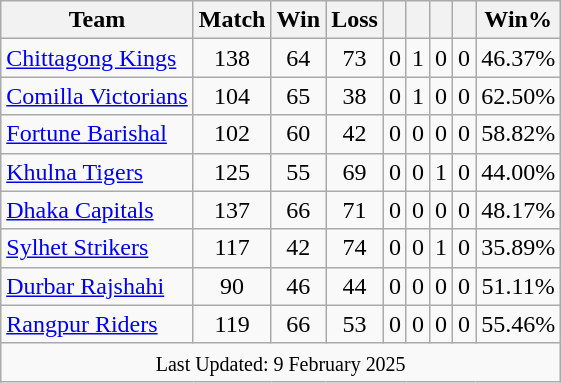<table class="wikitable sortable" style="text-align: center;">
<tr>
<th>Team</th>
<th>Match</th>
<th>Win</th>
<th>Loss</th>
<th></th>
<th></th>
<th></th>
<th></th>
<th>Win%</th>
</tr>
<tr>
<td align=left><a href='#'>Chittagong Kings</a></td>
<td>138</td>
<td>64</td>
<td>73</td>
<td>0</td>
<td>1</td>
<td>0</td>
<td>0</td>
<td>46.37%</td>
</tr>
<tr>
<td align=left><a href='#'>Comilla Victorians</a></td>
<td>104</td>
<td>65</td>
<td>38</td>
<td>0</td>
<td>1</td>
<td>0</td>
<td>0</td>
<td>62.50%</td>
</tr>
<tr>
<td align=left><a href='#'>Fortune Barishal</a></td>
<td>102</td>
<td>60</td>
<td>42</td>
<td>0</td>
<td>0</td>
<td>0</td>
<td>0</td>
<td>58.82%</td>
</tr>
<tr>
<td align=left><a href='#'>Khulna Tigers</a></td>
<td>125</td>
<td>55</td>
<td>69</td>
<td>0</td>
<td>0</td>
<td>1</td>
<td>0</td>
<td>44.00%</td>
</tr>
<tr>
<td align=left><a href='#'>Dhaka Capitals</a></td>
<td>137</td>
<td>66</td>
<td>71</td>
<td>0</td>
<td>0</td>
<td>0</td>
<td>0</td>
<td>48.17%</td>
</tr>
<tr>
<td align=left><a href='#'>Sylhet Strikers</a></td>
<td>117</td>
<td>42</td>
<td>74</td>
<td>0</td>
<td>0</td>
<td>1</td>
<td>0</td>
<td>35.89%</td>
</tr>
<tr>
<td align=left><a href='#'>Durbar Rajshahi</a></td>
<td>90</td>
<td>46</td>
<td>44</td>
<td>0</td>
<td>0</td>
<td>0</td>
<td>0</td>
<td>51.11%</td>
</tr>
<tr>
<td align=left><a href='#'>Rangpur Riders</a></td>
<td>119</td>
<td>66</td>
<td>53</td>
<td>0</td>
<td>0</td>
<td>0</td>
<td>0</td>
<td>55.46%</td>
</tr>
<tr>
<td colspan="9"><small> Last Updated: 9 February 2025</small></td>
</tr>
</table>
